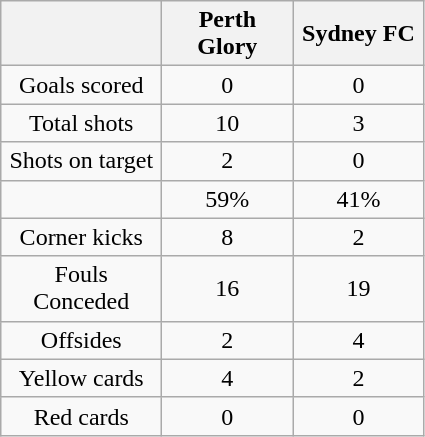<table class="wikitable plainrowheaders" style="text-align:center">
<tr>
<th width=100></th>
<th width=80>Perth Glory</th>
<th width=80>Sydney FC</th>
</tr>
<tr>
<td>Goals scored</td>
<td>0</td>
<td>0</td>
</tr>
<tr>
<td>Total shots</td>
<td>10</td>
<td>3</td>
</tr>
<tr>
<td>Shots on target</td>
<td>2</td>
<td>0</td>
</tr>
<tr>
<td></td>
<td>59%</td>
<td>41%</td>
</tr>
<tr>
<td>Corner kicks</td>
<td>8</td>
<td>2</td>
</tr>
<tr>
<td>Fouls Conceded</td>
<td>16</td>
<td>19</td>
</tr>
<tr>
<td>Offsides</td>
<td>2</td>
<td>4</td>
</tr>
<tr>
<td>Yellow cards</td>
<td>4</td>
<td>2</td>
</tr>
<tr>
<td>Red cards</td>
<td>0</td>
<td>0</td>
</tr>
</table>
